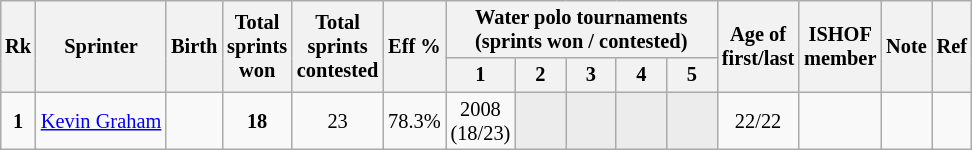<table class="wikitable sortable" style="text-align: center; font-size: 85%; margin-left: 1em;">
<tr>
<th rowspan="2">Rk</th>
<th rowspan="2">Sprinter</th>
<th rowspan="2">Birth</th>
<th rowspan="2">Total<br>sprints<br>won</th>
<th rowspan="2">Total<br>sprints<br>contested</th>
<th rowspan="2">Eff %</th>
<th colspan="5">Water polo tournaments<br>(sprints won / contested)</th>
<th rowspan="2">Age of<br>first/last</th>
<th rowspan="2">ISHOF<br>member</th>
<th rowspan="2">Note</th>
<th rowspan="2" class="unsortable">Ref</th>
</tr>
<tr>
<th>1</th>
<th style="width: 2em;" class="unsortable">2</th>
<th style="width: 2em;" class="unsortable">3</th>
<th style="width: 2em;" class="unsortable">4</th>
<th style="width: 2em;" class="unsortable">5</th>
</tr>
<tr>
<td><strong>1</strong></td>
<td style="text-align: left;" data-sort-value="Graham, Kevin"><a href='#'>Kevin Graham</a></td>
<td></td>
<td><strong>18</strong></td>
<td>23</td>
<td>78.3%</td>
<td>2008<br>(18/23)</td>
<td style="background-color: #ececec;"></td>
<td style="background-color: #ececec;"></td>
<td style="background-color: #ececec;"></td>
<td style="background-color: #ececec;"></td>
<td>22/22</td>
<td></td>
<td style="text-align: left;"></td>
<td></td>
</tr>
</table>
